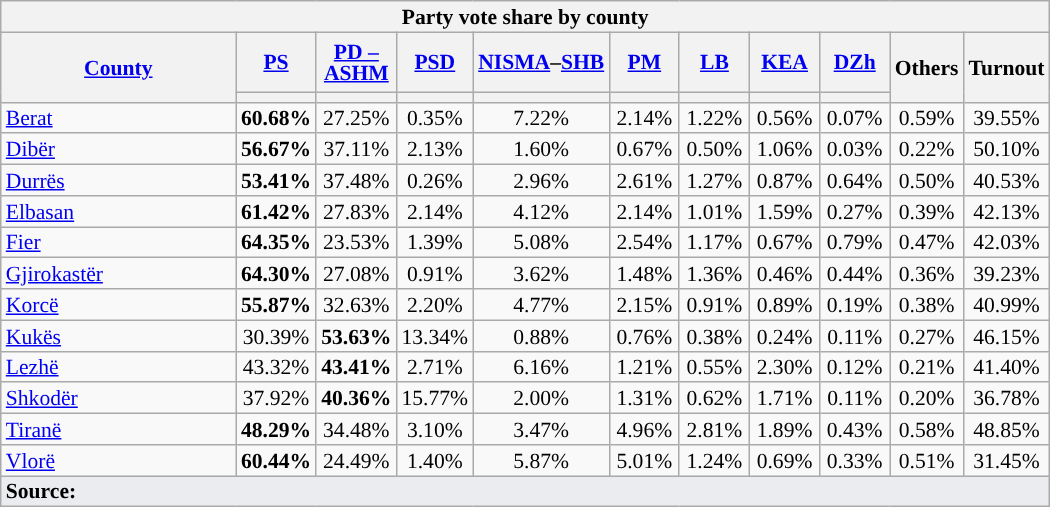<table class="wikitable sortable" style="text-align:center;font-size:90%;line-height:14px">
<tr>
<th colspan="11">Party vote share by county</th>
</tr>
<tr style="height:40px;">
<th class="wikitable sortable" style="width:150px;" rowspan="2"><a href='#'>County</a></th>
<th class="wikitable sortable" style="width:40px;"><a href='#'>PS</a></th>
<th class="wikitable sortable" style="width:40px;"><a href='#'>PD – ASHM</a></th>
<th class="wikitable sortable" style="width:40px;"><a href='#'>PSD</a></th>
<th class="wikitable sortable" style="width:40px;"><a href='#'>NISMA</a>–<a href='#'>SHB</a></th>
<th class="wikitable sortable" style="width:40px;"><a href='#'>PM</a></th>
<th class="wikitable sortable" style="width:40px;"><a href='#'>LB</a></th>
<th class="wikitable sortable" style="width:40px;"><a href='#'>KEA</a></th>
<th class="wikitable sortable" style="width:40px;"><a href='#'>DZh</a></th>
<th class="wikitable sortable" style="width:40px;" rowspan="2">Others</th>
<th class="wikitable sortable" style="width:40px;" rowspan="2">Turnout</th>
</tr>
<tr>
<th class="wikitable sortable" style="background:"></th>
<th class="wikitable sortable" style="background:"></th>
<th class="wikitable sortable" style="background:"></th>
<th class="wikitable sortable" style="background:"></th>
<th class="wikitable sortable" style="background:"></th>
<th class="wikitable sortable" style="background:"></th>
<th class="wikitable sortable" style="background:"></th>
<th class="wikitable sortable" style="background:"></th>
</tr>
<tr>
<td align="left"> <a href='#'>Berat</a></td>
<td><strong>60.68%<br> </strong></td>
<td>27.25%<br> </td>
<td>0.35%<br> </td>
<td>7.22%<br> </td>
<td>2.14%<br> </td>
<td>1.22%<br> </td>
<td>0.56%<br> </td>
<td>0.07%<br> </td>
<td>0.59%<br> </td>
<td>39.55%</td>
</tr>
<tr>
<td align="left"> <a href='#'>Dibër</a></td>
<td><strong>56.67%<br> </strong></td>
<td>37.11%<br> </td>
<td>2.13%<br> </td>
<td>1.60%<br> </td>
<td>0.67%<br> </td>
<td>0.50%<br> </td>
<td>1.06%<br> </td>
<td>0.03%<br> </td>
<td>0.22%<br> </td>
<td>50.10%</td>
</tr>
<tr>
<td align="left"> <a href='#'>Durrës</a></td>
<td><strong>53.41%<br> </strong></td>
<td>37.48%<br> </td>
<td>0.26%<br> </td>
<td>2.96%<br> </td>
<td>2.61%<br> </td>
<td>1.27%<br> </td>
<td>0.87%<br> </td>
<td>0.64%<br> </td>
<td>0.50%<br> </td>
<td>40.53%</td>
</tr>
<tr>
<td align="left"> <a href='#'>Elbasan</a></td>
<td><strong>61.42%<br> </strong></td>
<td>27.83%<br> </td>
<td>2.14%<br> </td>
<td>4.12%<br> </td>
<td>2.14%<br> </td>
<td>1.01%<br> </td>
<td>1.59%<br> </td>
<td>0.27%<br> </td>
<td>0.39%<br> </td>
<td>42.13%</td>
</tr>
<tr>
<td align="left"> <a href='#'>Fier</a></td>
<td><strong>64.35%<br> </strong></td>
<td>23.53%<br> </td>
<td>1.39%<br> </td>
<td>5.08%<br> </td>
<td>2.54%<br> </td>
<td>1.17%<br> </td>
<td>0.67%<br> </td>
<td>0.79%<br> </td>
<td>0.47%<br> </td>
<td>42.03%</td>
</tr>
<tr>
<td align="left"> <a href='#'>Gjirokastër</a></td>
<td><strong>64.30%<br> </strong></td>
<td>27.08%<br> </td>
<td>0.91%<br> </td>
<td>3.62%<br> </td>
<td>1.48%<br> </td>
<td>1.36%<br> </td>
<td>0.46%<br> </td>
<td>0.44%<br> </td>
<td>0.36%<br> </td>
<td>39.23%</td>
</tr>
<tr>
<td align="left"> <a href='#'>Korcë</a></td>
<td><strong>55.87%<br> </strong></td>
<td>32.63%<br> </td>
<td>2.20%<br> </td>
<td>4.77%<br> </td>
<td>2.15%<br> </td>
<td>0.91%<br> </td>
<td>0.89%<br> </td>
<td>0.19%<br> </td>
<td>0.38%<br> </td>
<td>40.99%</td>
</tr>
<tr>
<td align="left"> <a href='#'>Kukës</a></td>
<td>30.39%<br> </td>
<td><strong>53.63%</strong><br> </td>
<td>13.34%<br> </td>
<td>0.88%<br> </td>
<td>0.76%<br> </td>
<td>0.38%<br> </td>
<td>0.24%<br> </td>
<td>0.11%<br> </td>
<td>0.27%<br> </td>
<td>46.15%</td>
</tr>
<tr>
<td align="left"> <a href='#'>Lezhë</a></td>
<td>43.32%<br> </td>
<td><strong>43.41%<br> </strong></td>
<td>2.71%<br> </td>
<td>6.16%<br> </td>
<td>1.21%<br> </td>
<td>0.55%<br> </td>
<td>2.30%<br> </td>
<td>0.12%<br> </td>
<td>0.21%<br> </td>
<td>41.40%</td>
</tr>
<tr>
<td align="left"> <a href='#'>Shkodër</a></td>
<td>37.92%<br> </td>
<td><strong>40.36%<br> </strong></td>
<td>15.77%<br> </td>
<td>2.00%<br> </td>
<td>1.31%<br> </td>
<td>0.62%<br> </td>
<td>1.71%<br> </td>
<td>0.11%<br> </td>
<td>0.20%<br> </td>
<td>36.78%</td>
</tr>
<tr>
<td align="left"> <a href='#'>Tiranë</a></td>
<td><strong>48.29%<br> </strong></td>
<td>34.48%<br> </td>
<td>3.10%<br> </td>
<td>3.47%<br> </td>
<td>4.96%<br> </td>
<td>2.81%<br> </td>
<td>1.89%<br> </td>
<td>0.43%<br> </td>
<td>0.58%<br> </td>
<td>48.85%</td>
</tr>
<tr>
<td align="left"> <a href='#'>Vlorë</a></td>
<td><strong>60.44%<br> </strong></td>
<td>24.49%<br> </td>
<td>1.40%<br> </td>
<td>5.87%<br> </td>
<td>5.01%<br> </td>
<td>1.24%<br> </td>
<td>0.69%<br> </td>
<td>0.33%<br> </td>
<td>0.51%<br> </td>
<td>31.45%</td>
</tr>
<tr class="sortbottom">
<td colspan="13" style="text-align:left; background-color:#eaecf0"><strong>Source: </strong></td>
</tr>
</table>
